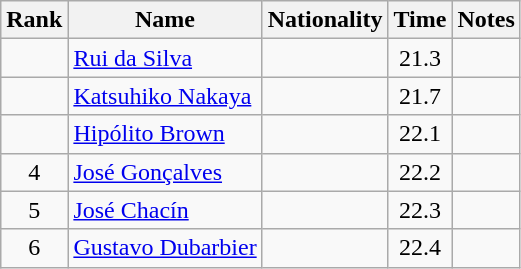<table class="wikitable sortable" style="text-align:center">
<tr>
<th>Rank</th>
<th>Name</th>
<th>Nationality</th>
<th>Time</th>
<th>Notes</th>
</tr>
<tr>
<td></td>
<td align=left><a href='#'>Rui da Silva</a></td>
<td align=left></td>
<td>21.3</td>
<td></td>
</tr>
<tr>
<td></td>
<td align=left><a href='#'>Katsuhiko Nakaya</a></td>
<td align=left></td>
<td>21.7</td>
<td></td>
</tr>
<tr>
<td></td>
<td align=left><a href='#'>Hipólito Brown</a></td>
<td align=left></td>
<td>22.1</td>
<td></td>
</tr>
<tr>
<td>4</td>
<td align=left><a href='#'>José Gonçalves</a></td>
<td align=left></td>
<td>22.2</td>
<td></td>
</tr>
<tr>
<td>5</td>
<td align=left><a href='#'>José Chacín</a></td>
<td align=left></td>
<td>22.3</td>
<td></td>
</tr>
<tr>
<td>6</td>
<td align=left><a href='#'>Gustavo Dubarbier</a></td>
<td align=left></td>
<td>22.4</td>
<td></td>
</tr>
</table>
